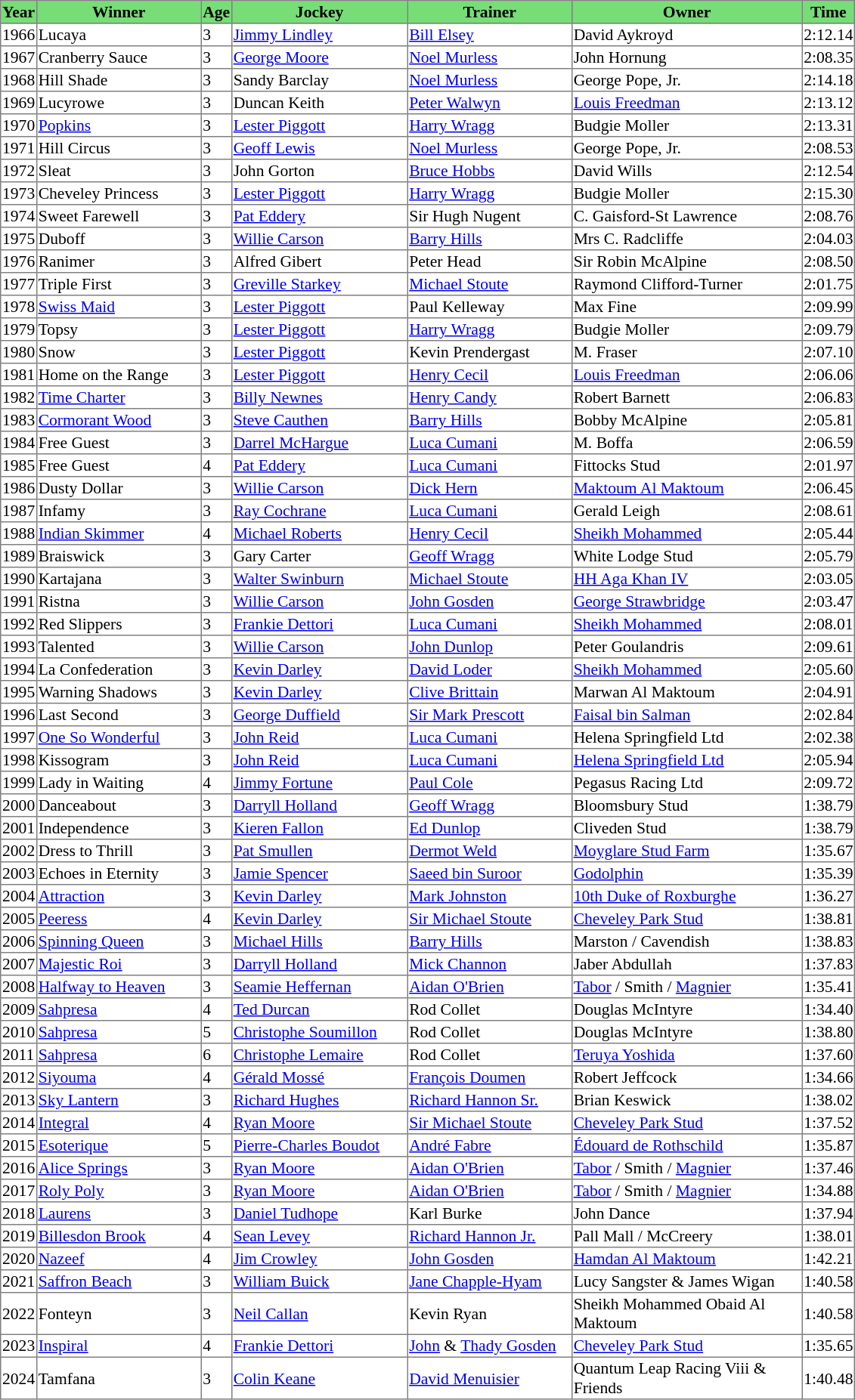<table class = "sortable" | border="1" style="border-collapse: collapse; font-size:90%">
<tr bgcolor="#77dd77" align="center">
<th>Year</th>
<th>Winner</th>
<th>Age</th>
<th>Jockey</th>
<th>Trainer</th>
<th>Owner</th>
<th>Time</th>
</tr>
<tr>
<td>1966</td>
<td width=142px>Lucaya</td>
<td>3</td>
<td width=152px><a href='#'>Jimmy Lindley</a></td>
<td width=142px><a href='#'>Bill Elsey</a></td>
<td width=200px>David Aykroyd</td>
<td>2:12.14</td>
</tr>
<tr>
<td>1967</td>
<td>Cranberry Sauce</td>
<td>3</td>
<td><a href='#'>George Moore</a></td>
<td><a href='#'>Noel Murless</a></td>
<td>John Hornung</td>
<td>2:08.35</td>
</tr>
<tr>
<td>1968</td>
<td>Hill Shade</td>
<td>3</td>
<td>Sandy Barclay</td>
<td><a href='#'>Noel Murless</a></td>
<td>George Pope, Jr.</td>
<td>2:14.18</td>
</tr>
<tr>
<td>1969</td>
<td>Lucyrowe</td>
<td>3</td>
<td>Duncan Keith</td>
<td><a href='#'>Peter Walwyn</a></td>
<td><a href='#'>Louis Freedman</a></td>
<td>2:13.12</td>
</tr>
<tr>
<td>1970</td>
<td><a href='#'>Popkins</a></td>
<td>3</td>
<td><a href='#'>Lester Piggott</a></td>
<td><a href='#'>Harry Wragg</a></td>
<td>Budgie Moller</td>
<td>2:13.31</td>
</tr>
<tr>
<td>1971</td>
<td>Hill Circus</td>
<td>3</td>
<td><a href='#'>Geoff Lewis</a></td>
<td><a href='#'>Noel Murless</a></td>
<td>George Pope, Jr.</td>
<td>2:08.53</td>
</tr>
<tr>
<td>1972</td>
<td>Sleat</td>
<td>3</td>
<td>John Gorton</td>
<td><a href='#'>Bruce Hobbs</a></td>
<td>David Wills</td>
<td>2:12.54</td>
</tr>
<tr>
<td>1973</td>
<td>Cheveley Princess</td>
<td>3</td>
<td><a href='#'>Lester Piggott</a></td>
<td><a href='#'>Harry Wragg</a></td>
<td>Budgie Moller</td>
<td>2:15.30</td>
</tr>
<tr>
<td>1974</td>
<td>Sweet Farewell</td>
<td>3</td>
<td><a href='#'>Pat Eddery</a></td>
<td>Sir Hugh Nugent</td>
<td>C. Gaisford-St Lawrence</td>
<td>2:08.76</td>
</tr>
<tr>
<td>1975</td>
<td>Duboff</td>
<td>3</td>
<td><a href='#'>Willie Carson</a></td>
<td><a href='#'>Barry Hills</a></td>
<td>Mrs C. Radcliffe</td>
<td>2:04.03</td>
</tr>
<tr>
<td>1976</td>
<td>Ranimer</td>
<td>3</td>
<td>Alfred Gibert</td>
<td>Peter Head</td>
<td>Sir Robin McAlpine</td>
<td>2:08.50</td>
</tr>
<tr>
<td>1977</td>
<td>Triple First</td>
<td>3</td>
<td><a href='#'>Greville Starkey</a></td>
<td><a href='#'>Michael Stoute</a></td>
<td>Raymond Clifford-Turner</td>
<td>2:01.75</td>
</tr>
<tr>
<td>1978</td>
<td><a href='#'>Swiss Maid</a></td>
<td>3</td>
<td><a href='#'>Lester Piggott</a></td>
<td>Paul Kelleway</td>
<td>Max Fine</td>
<td>2:09.99</td>
</tr>
<tr>
<td>1979</td>
<td>Topsy</td>
<td>3</td>
<td><a href='#'>Lester Piggott</a></td>
<td><a href='#'>Harry Wragg</a></td>
<td>Budgie Moller</td>
<td>2:09.79</td>
</tr>
<tr>
<td>1980</td>
<td>Snow</td>
<td>3</td>
<td><a href='#'>Lester Piggott</a></td>
<td>Kevin Prendergast</td>
<td>M. Fraser</td>
<td>2:07.10</td>
</tr>
<tr>
<td>1981</td>
<td>Home on the Range</td>
<td>3</td>
<td><a href='#'>Lester Piggott</a></td>
<td><a href='#'>Henry Cecil</a></td>
<td><a href='#'>Louis Freedman</a></td>
<td>2:06.06</td>
</tr>
<tr>
<td>1982</td>
<td><a href='#'>Time Charter</a></td>
<td>3</td>
<td><a href='#'>Billy Newnes</a></td>
<td><a href='#'>Henry Candy</a></td>
<td>Robert Barnett</td>
<td>2:06.83</td>
</tr>
<tr>
<td>1983</td>
<td><a href='#'>Cormorant Wood</a></td>
<td>3</td>
<td><a href='#'>Steve Cauthen</a></td>
<td><a href='#'>Barry Hills</a></td>
<td>Bobby McAlpine</td>
<td>2:05.81</td>
</tr>
<tr>
<td>1984</td>
<td>Free Guest</td>
<td>3</td>
<td><a href='#'>Darrel McHargue</a></td>
<td><a href='#'>Luca Cumani</a></td>
<td>M. Boffa</td>
<td>2:06.59</td>
</tr>
<tr>
<td>1985</td>
<td>Free Guest</td>
<td>4</td>
<td><a href='#'>Pat Eddery</a></td>
<td><a href='#'>Luca Cumani</a></td>
<td>Fittocks Stud</td>
<td>2:01.97</td>
</tr>
<tr>
<td>1986</td>
<td>Dusty Dollar</td>
<td>3</td>
<td><a href='#'>Willie Carson</a></td>
<td><a href='#'>Dick Hern</a></td>
<td><a href='#'>Maktoum Al Maktoum</a></td>
<td>2:06.45</td>
</tr>
<tr>
<td>1987</td>
<td>Infamy</td>
<td>3</td>
<td><a href='#'>Ray Cochrane</a></td>
<td><a href='#'>Luca Cumani</a></td>
<td>Gerald Leigh</td>
<td>2:08.61</td>
</tr>
<tr>
<td>1988</td>
<td><a href='#'>Indian Skimmer</a></td>
<td>4</td>
<td><a href='#'>Michael Roberts</a></td>
<td><a href='#'>Henry Cecil</a></td>
<td><a href='#'>Sheikh Mohammed</a></td>
<td>2:05.44</td>
</tr>
<tr>
<td>1989</td>
<td>Braiswick</td>
<td>3</td>
<td>Gary Carter</td>
<td><a href='#'>Geoff Wragg</a></td>
<td>White Lodge Stud</td>
<td>2:05.79</td>
</tr>
<tr>
<td>1990</td>
<td>Kartajana</td>
<td>3</td>
<td><a href='#'>Walter Swinburn</a></td>
<td><a href='#'>Michael Stoute</a></td>
<td><a href='#'>HH Aga Khan IV</a></td>
<td>2:03.05</td>
</tr>
<tr>
<td>1991</td>
<td>Ristna</td>
<td>3</td>
<td><a href='#'>Willie Carson</a></td>
<td><a href='#'>John Gosden</a></td>
<td><a href='#'>George Strawbridge</a></td>
<td>2:03.47</td>
</tr>
<tr>
<td>1992</td>
<td>Red Slippers</td>
<td>3</td>
<td><a href='#'>Frankie Dettori</a></td>
<td><a href='#'>Luca Cumani</a></td>
<td><a href='#'>Sheikh Mohammed</a></td>
<td>2:08.01</td>
</tr>
<tr>
<td>1993</td>
<td>Talented</td>
<td>3</td>
<td><a href='#'>Willie Carson</a></td>
<td><a href='#'>John Dunlop</a></td>
<td>Peter Goulandris</td>
<td>2:09.61</td>
</tr>
<tr>
<td>1994</td>
<td>La Confederation</td>
<td>3</td>
<td><a href='#'>Kevin Darley</a></td>
<td><a href='#'>David Loder</a></td>
<td><a href='#'>Sheikh Mohammed</a></td>
<td>2:05.60</td>
</tr>
<tr>
<td>1995</td>
<td>Warning Shadows</td>
<td>3</td>
<td><a href='#'>Kevin Darley</a></td>
<td><a href='#'>Clive Brittain</a></td>
<td>Marwan Al Maktoum</td>
<td>2:04.91</td>
</tr>
<tr>
<td>1996</td>
<td>Last Second</td>
<td>3</td>
<td><a href='#'>George Duffield</a></td>
<td><a href='#'>Sir Mark Prescott</a></td>
<td><a href='#'>Faisal bin Salman</a></td>
<td>2:02.84</td>
</tr>
<tr>
<td>1997</td>
<td><a href='#'>One So Wonderful</a></td>
<td>3</td>
<td><a href='#'>John Reid</a></td>
<td><a href='#'>Luca Cumani</a></td>
<td>Helena Springfield Ltd</td>
<td>2:02.38</td>
</tr>
<tr>
<td>1998</td>
<td>Kissogram</td>
<td>3</td>
<td><a href='#'>John Reid</a></td>
<td><a href='#'>Luca Cumani</a></td>
<td><a href='#'>Helena Springfield Ltd</a></td>
<td>2:05.94</td>
</tr>
<tr>
<td>1999</td>
<td>Lady in Waiting</td>
<td>4</td>
<td><a href='#'>Jimmy Fortune</a></td>
<td><a href='#'>Paul Cole</a></td>
<td>Pegasus Racing Ltd</td>
<td>2:09.72</td>
</tr>
<tr>
<td>2000</td>
<td>Danceabout</td>
<td>3</td>
<td><a href='#'>Darryll Holland</a></td>
<td><a href='#'>Geoff Wragg</a></td>
<td>Bloomsbury Stud</td>
<td>1:38.79</td>
</tr>
<tr>
<td>2001</td>
<td>Independence</td>
<td>3</td>
<td><a href='#'>Kieren Fallon</a></td>
<td><a href='#'>Ed Dunlop</a></td>
<td>Cliveden Stud</td>
<td>1:38.79</td>
</tr>
<tr>
<td>2002</td>
<td>Dress to Thrill</td>
<td>3</td>
<td><a href='#'>Pat Smullen</a></td>
<td><a href='#'>Dermot Weld</a></td>
<td><a href='#'>Moyglare Stud Farm</a></td>
<td>1:35.67</td>
</tr>
<tr>
<td>2003</td>
<td>Echoes in Eternity</td>
<td>3</td>
<td><a href='#'>Jamie Spencer</a></td>
<td><a href='#'>Saeed bin Suroor</a></td>
<td><a href='#'>Godolphin</a></td>
<td>1:35.39</td>
</tr>
<tr>
<td>2004</td>
<td><a href='#'>Attraction</a></td>
<td>3</td>
<td><a href='#'>Kevin Darley</a></td>
<td><a href='#'>Mark Johnston</a></td>
<td><a href='#'>10th Duke of Roxburghe</a></td>
<td>1:36.27</td>
</tr>
<tr>
<td>2005</td>
<td><a href='#'>Peeress</a></td>
<td>4</td>
<td><a href='#'>Kevin Darley</a></td>
<td><a href='#'>Sir Michael Stoute</a></td>
<td><a href='#'>Cheveley Park Stud</a></td>
<td>1:38.81</td>
</tr>
<tr>
<td>2006</td>
<td><a href='#'>Spinning Queen</a></td>
<td>3</td>
<td><a href='#'>Michael Hills</a></td>
<td><a href='#'>Barry Hills</a></td>
<td>Marston / Cavendish </td>
<td>1:38.83</td>
</tr>
<tr>
<td>2007</td>
<td><a href='#'>Majestic Roi</a></td>
<td>3</td>
<td><a href='#'>Darryll Holland</a></td>
<td><a href='#'>Mick Channon</a></td>
<td>Jaber Abdullah</td>
<td>1:37.83</td>
</tr>
<tr>
<td>2008</td>
<td><a href='#'>Halfway to Heaven</a></td>
<td>3</td>
<td><a href='#'>Seamie Heffernan</a></td>
<td><a href='#'>Aidan O'Brien</a></td>
<td><a href='#'>Tabor</a> / Smith  / <a href='#'>Magnier</a></td>
<td>1:35.41</td>
</tr>
<tr>
<td>2009</td>
<td><a href='#'>Sahpresa</a></td>
<td>4</td>
<td><a href='#'>Ted Durcan</a></td>
<td>Rod Collet</td>
<td>Douglas McIntyre</td>
<td>1:34.40</td>
</tr>
<tr>
<td>2010</td>
<td><a href='#'>Sahpresa</a></td>
<td>5</td>
<td><a href='#'>Christophe Soumillon</a></td>
<td>Rod Collet</td>
<td>Douglas McIntyre</td>
<td>1:38.80</td>
</tr>
<tr>
<td>2011</td>
<td><a href='#'>Sahpresa</a></td>
<td>6</td>
<td><a href='#'>Christophe Lemaire</a></td>
<td>Rod Collet</td>
<td><a href='#'>Teruya Yoshida</a></td>
<td>1:37.60</td>
</tr>
<tr>
<td>2012</td>
<td><a href='#'>Siyouma</a></td>
<td>4</td>
<td><a href='#'>Gérald Mossé</a></td>
<td><a href='#'>François Doumen</a></td>
<td>Robert Jeffcock</td>
<td>1:34.66</td>
</tr>
<tr>
<td>2013</td>
<td><a href='#'>Sky Lantern</a></td>
<td>3</td>
<td><a href='#'>Richard Hughes</a></td>
<td><a href='#'>Richard Hannon Sr.</a></td>
<td>Brian Keswick</td>
<td>1:38.02</td>
</tr>
<tr>
<td>2014</td>
<td><a href='#'>Integral</a></td>
<td>4</td>
<td><a href='#'>Ryan Moore</a></td>
<td><a href='#'>Sir Michael Stoute</a></td>
<td><a href='#'>Cheveley Park Stud</a></td>
<td>1:37.52</td>
</tr>
<tr>
<td>2015</td>
<td><a href='#'>Esoterique</a></td>
<td>5</td>
<td><a href='#'>Pierre-Charles Boudot</a></td>
<td><a href='#'>André Fabre</a></td>
<td><a href='#'>Édouard de Rothschild</a></td>
<td>1:35.87</td>
</tr>
<tr>
<td>2016</td>
<td><a href='#'>Alice Springs</a></td>
<td>3</td>
<td><a href='#'>Ryan Moore</a></td>
<td><a href='#'>Aidan O'Brien</a></td>
<td><a href='#'>Tabor</a> / Smith  / <a href='#'>Magnier</a></td>
<td>1:37.46</td>
</tr>
<tr>
<td>2017</td>
<td><a href='#'>Roly Poly</a></td>
<td>3</td>
<td><a href='#'>Ryan Moore</a></td>
<td><a href='#'>Aidan O'Brien</a></td>
<td><a href='#'>Tabor</a> / Smith  / <a href='#'>Magnier</a></td>
<td>1:34.88</td>
</tr>
<tr>
<td>2018</td>
<td><a href='#'>Laurens</a></td>
<td>3</td>
<td><a href='#'>Daniel Tudhope</a></td>
<td>Karl Burke</td>
<td>John Dance</td>
<td>1:37.94</td>
</tr>
<tr>
<td>2019</td>
<td><a href='#'>Billesdon Brook</a></td>
<td>4</td>
<td><a href='#'>Sean Levey</a></td>
<td><a href='#'>Richard Hannon Jr.</a></td>
<td>Pall Mall / McCreery </td>
<td>1:38.01</td>
</tr>
<tr>
<td>2020</td>
<td><a href='#'>Nazeef</a></td>
<td>4</td>
<td><a href='#'>Jim Crowley</a></td>
<td><a href='#'>John Gosden</a></td>
<td><a href='#'>Hamdan Al Maktoum</a></td>
<td>1:42.21</td>
</tr>
<tr>
<td>2021</td>
<td><a href='#'>Saffron Beach</a></td>
<td>3</td>
<td><a href='#'>William Buick</a></td>
<td><a href='#'>Jane Chapple-Hyam</a></td>
<td>Lucy Sangster & James Wigan</td>
<td>1:40.58</td>
</tr>
<tr>
<td>2022</td>
<td>Fonteyn</td>
<td>3</td>
<td><a href='#'>Neil Callan</a></td>
<td>Kevin Ryan</td>
<td>Sheikh Mohammed Obaid Al Maktoum</td>
<td>1:40.58</td>
</tr>
<tr>
<td>2023</td>
<td><a href='#'>Inspiral</a></td>
<td>4</td>
<td><a href='#'>Frankie Dettori</a></td>
<td><a href='#'>John</a> & <a href='#'>Thady Gosden</a></td>
<td><a href='#'>Cheveley Park Stud</a></td>
<td>1:35.65</td>
</tr>
<tr>
<td>2024</td>
<td>Tamfana</td>
<td>3</td>
<td><a href='#'>Colin Keane</a></td>
<td><a href='#'>David Menuisier</a></td>
<td>Quantum Leap Racing Viii & Friends</td>
<td>1:40.48</td>
</tr>
</table>
